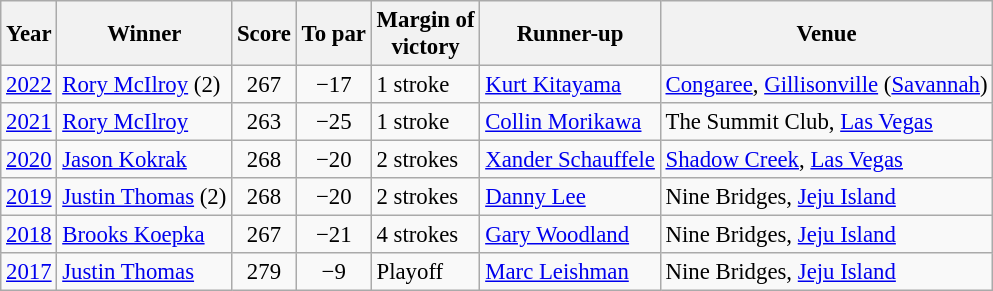<table class="wikitable" style="font-size:95%;">
<tr>
<th>Year</th>
<th>Winner</th>
<th>Score</th>
<th>To par</th>
<th>Margin of<br>victory</th>
<th>Runner-up</th>
<th>Venue</th>
</tr>
<tr>
<td align=center><a href='#'>2022</a></td>
<td> <a href='#'>Rory McIlroy</a> (2)</td>
<td align=center>267</td>
<td align=center>−17</td>
<td>1 stroke</td>
<td> <a href='#'>Kurt Kitayama</a></td>
<td><a href='#'>Congaree</a>, <a href='#'>Gillisonville</a> (<a href='#'>Savannah</a>)</td>
</tr>
<tr>
<td><a href='#'>2021</a></td>
<td> <a href='#'>Rory McIlroy</a></td>
<td align=center>263</td>
<td align=center>−25</td>
<td>1 stroke</td>
<td> <a href='#'>Collin Morikawa</a></td>
<td>The Summit Club, <a href='#'>Las Vegas</a></td>
</tr>
<tr>
<td><a href='#'>2020</a></td>
<td> <a href='#'>Jason Kokrak</a></td>
<td align=center>268</td>
<td align=center>−20</td>
<td>2 strokes</td>
<td> <a href='#'>Xander Schauffele</a></td>
<td><a href='#'>Shadow Creek</a>, <a href='#'>Las Vegas</a></td>
</tr>
<tr>
<td><a href='#'>2019</a></td>
<td> <a href='#'>Justin Thomas</a> (2)</td>
<td align=center>268</td>
<td align=center>−20</td>
<td>2 strokes</td>
<td> <a href='#'>Danny Lee</a></td>
<td>Nine Bridges, <a href='#'>Jeju Island</a></td>
</tr>
<tr>
<td><a href='#'>2018</a></td>
<td> <a href='#'>Brooks Koepka</a></td>
<td align=center>267</td>
<td align=center>−21</td>
<td>4 strokes</td>
<td> <a href='#'>Gary Woodland</a></td>
<td>Nine Bridges, <a href='#'>Jeju Island</a></td>
</tr>
<tr>
<td><a href='#'>2017</a></td>
<td> <a href='#'>Justin Thomas</a></td>
<td align=center>279</td>
<td align=center>−9</td>
<td>Playoff</td>
<td> <a href='#'>Marc Leishman</a></td>
<td>Nine Bridges, <a href='#'>Jeju Island</a></td>
</tr>
</table>
